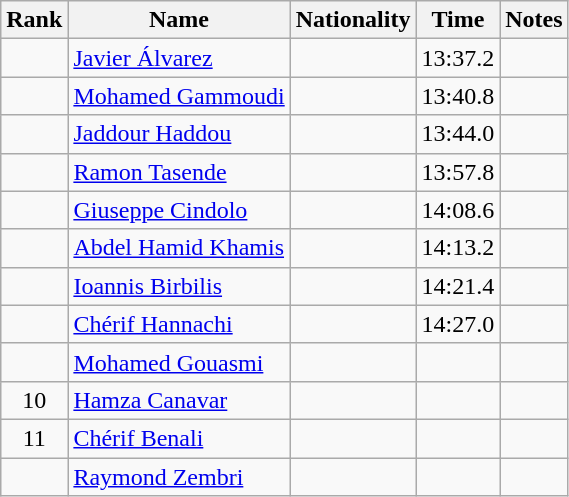<table class="wikitable sortable" style="text-align:center">
<tr>
<th>Rank</th>
<th>Name</th>
<th>Nationality</th>
<th>Time</th>
<th>Notes</th>
</tr>
<tr>
<td></td>
<td align=left><a href='#'>Javier Álvarez</a></td>
<td align=left></td>
<td>13:37.2</td>
<td></td>
</tr>
<tr>
<td></td>
<td align=left><a href='#'>Mohamed Gammoudi</a></td>
<td align=left></td>
<td>13:40.8</td>
<td></td>
</tr>
<tr>
<td></td>
<td align=left><a href='#'>Jaddour Haddou</a></td>
<td align=left></td>
<td>13:44.0</td>
<td></td>
</tr>
<tr>
<td></td>
<td align=left><a href='#'>Ramon Tasende</a></td>
<td align=left></td>
<td>13:57.8</td>
<td></td>
</tr>
<tr>
<td></td>
<td align=left><a href='#'>Giuseppe Cindolo</a></td>
<td align=left></td>
<td>14:08.6</td>
<td></td>
</tr>
<tr>
<td></td>
<td align=left><a href='#'>Abdel Hamid Khamis</a></td>
<td align=left></td>
<td>14:13.2</td>
<td></td>
</tr>
<tr>
<td></td>
<td align=left><a href='#'>Ioannis Birbilis</a></td>
<td align=left></td>
<td>14:21.4</td>
<td></td>
</tr>
<tr>
<td></td>
<td align=left><a href='#'>Chérif Hannachi</a></td>
<td align=left></td>
<td>14:27.0</td>
<td></td>
</tr>
<tr>
<td></td>
<td align=left><a href='#'>Mohamed Gouasmi</a></td>
<td align=left></td>
<td></td>
<td></td>
</tr>
<tr>
<td>10</td>
<td align=left><a href='#'>Hamza Canavar</a></td>
<td align=left></td>
<td></td>
<td></td>
</tr>
<tr>
<td>11</td>
<td align=left><a href='#'>Chérif Benali</a></td>
<td align=left></td>
<td></td>
<td></td>
</tr>
<tr>
<td></td>
<td align=left><a href='#'>Raymond Zembri</a></td>
<td align=left></td>
<td></td>
<td></td>
</tr>
</table>
